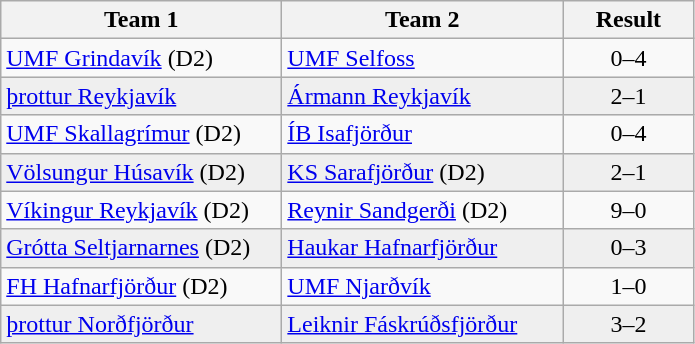<table class="wikitable">
<tr>
<th width="180">Team 1</th>
<th width="180">Team 2</th>
<th width="80">Result</th>
</tr>
<tr>
<td><a href='#'>UMF Grindavík</a> (D2)</td>
<td><a href='#'>UMF Selfoss</a></td>
<td align="center">0–4</td>
</tr>
<tr style="background:#EFEFEF">
<td><a href='#'>þrottur Reykjavík</a></td>
<td><a href='#'>Ármann Reykjavík</a></td>
<td align="center">2–1</td>
</tr>
<tr>
<td><a href='#'>UMF Skallagrímur</a> (D2)</td>
<td><a href='#'>ÍB Isafjörður</a></td>
<td align="center">0–4</td>
</tr>
<tr style="background:#EFEFEF">
<td><a href='#'>Völsungur Húsavík</a> (D2)</td>
<td><a href='#'>KS Sarafjörður</a> (D2)</td>
<td align="center">2–1</td>
</tr>
<tr>
<td><a href='#'>Víkingur Reykjavík</a> (D2)</td>
<td><a href='#'>Reynir Sandgerði</a> (D2)</td>
<td align="center">9–0</td>
</tr>
<tr style="background:#EFEFEF">
<td><a href='#'>Grótta Seltjarnarnes</a> (D2)</td>
<td><a href='#'>Haukar Hafnarfjörður</a></td>
<td align="center">0–3</td>
</tr>
<tr>
<td><a href='#'>FH Hafnarfjörður</a> (D2)</td>
<td><a href='#'>UMF Njarðvík</a></td>
<td align="center">1–0</td>
</tr>
<tr style="background:#EFEFEF">
<td><a href='#'>þrottur Norðfjörður</a></td>
<td><a href='#'>Leiknir Fáskrúðsfjörður</a></td>
<td align="center">3–2</td>
</tr>
</table>
